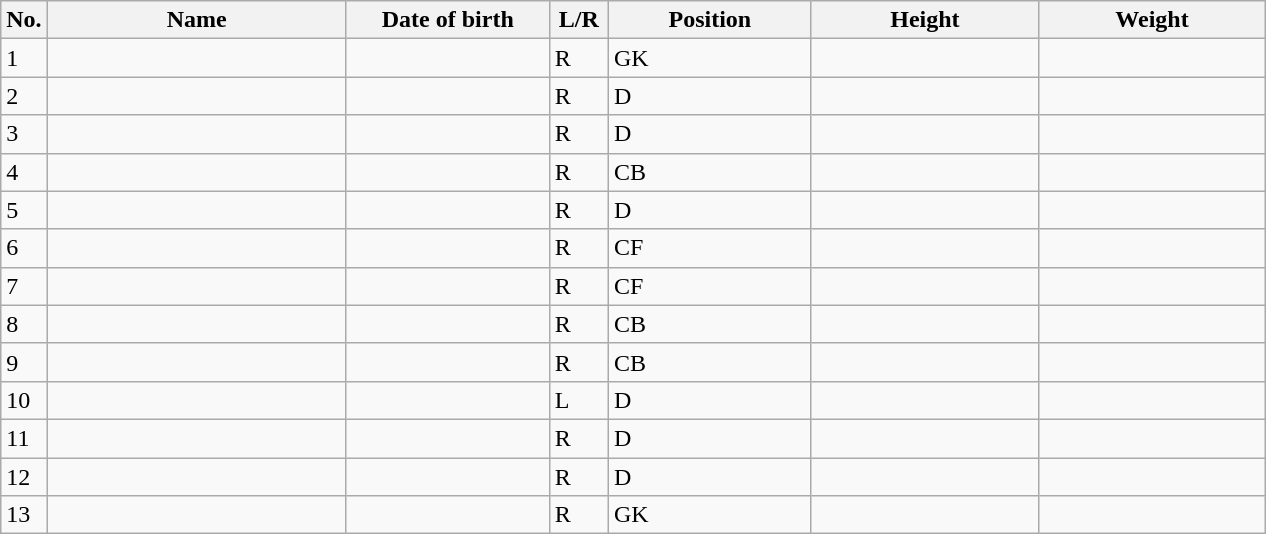<table class=wikitable sortable style=font-size:100%; text-align:center;>
<tr>
<th>No.</th>
<th style=width:12em>Name</th>
<th style=width:8em>Date of birth</th>
<th style=width:2em>L/R</th>
<th style=width:8em>Position</th>
<th style=width:9em>Height</th>
<th style=width:9em>Weight</th>
</tr>
<tr>
<td>1</td>
<td align=left></td>
<td></td>
<td>R</td>
<td>GK</td>
<td></td>
<td></td>
</tr>
<tr>
<td>2</td>
<td align=left></td>
<td></td>
<td>R</td>
<td>D</td>
<td></td>
<td></td>
</tr>
<tr>
<td>3</td>
<td align=left></td>
<td></td>
<td>R</td>
<td>D</td>
<td></td>
<td></td>
</tr>
<tr>
<td>4</td>
<td align=left></td>
<td></td>
<td>R</td>
<td>CB</td>
<td></td>
<td></td>
</tr>
<tr>
<td>5</td>
<td align=left></td>
<td></td>
<td>R</td>
<td>D</td>
<td></td>
<td></td>
</tr>
<tr>
<td>6</td>
<td align=left></td>
<td></td>
<td>R</td>
<td>CF</td>
<td></td>
<td></td>
</tr>
<tr>
<td>7</td>
<td align=left></td>
<td></td>
<td>R</td>
<td>CF</td>
<td></td>
<td></td>
</tr>
<tr>
<td>8</td>
<td align=left></td>
<td></td>
<td>R</td>
<td>CB</td>
<td></td>
<td></td>
</tr>
<tr>
<td>9</td>
<td align=left></td>
<td></td>
<td>R</td>
<td>CB</td>
<td></td>
<td></td>
</tr>
<tr>
<td>10</td>
<td align=left></td>
<td></td>
<td>L</td>
<td>D</td>
<td></td>
<td></td>
</tr>
<tr>
<td>11</td>
<td align=left></td>
<td></td>
<td>R</td>
<td>D</td>
<td></td>
<td></td>
</tr>
<tr>
<td>12</td>
<td align=left></td>
<td></td>
<td>R</td>
<td>D</td>
<td></td>
<td></td>
</tr>
<tr>
<td>13</td>
<td align=left></td>
<td></td>
<td>R</td>
<td>GK</td>
<td></td>
<td></td>
</tr>
</table>
